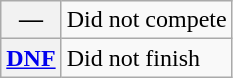<table class="wikitable">
<tr>
<th scope="row">—</th>
<td>Did not compete</td>
</tr>
<tr>
<th scope="row"><a href='#'>DNF</a></th>
<td>Did not finish</td>
</tr>
</table>
